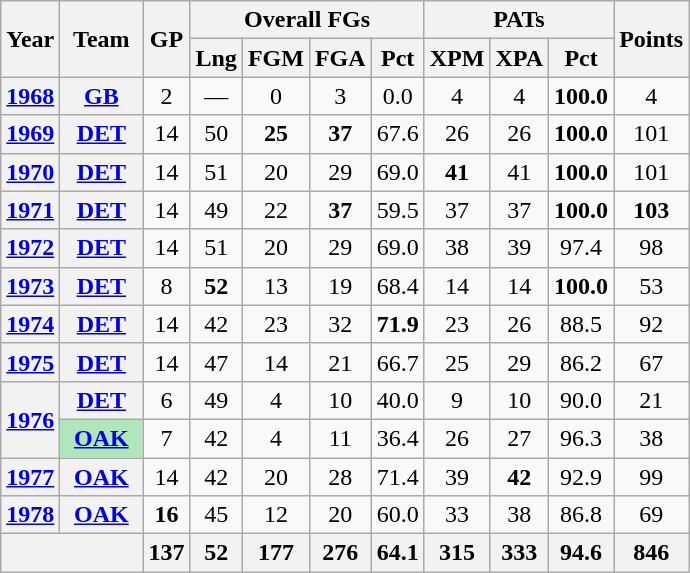<table class=wikitable style="text-align:center;">
<tr>
<th rowspan="2">Year</th>
<th rowspan="2">Team</th>
<th rowspan="2">GP</th>
<th colspan="4">Overall FGs</th>
<th colspan="3">PATs</th>
<th rowspan="2">Points</th>
</tr>
<tr>
<th>Lng</th>
<th>FGM</th>
<th>FGA</th>
<th>Pct</th>
<th>XPM</th>
<th>XPA</th>
<th>Pct</th>
</tr>
<tr>
<th><a href='#'>1968</a></th>
<th><a href='#'>GB</a></th>
<td>2</td>
<td>—</td>
<td>0</td>
<td>3</td>
<td>0.0</td>
<td>4</td>
<td>4</td>
<td><strong>100.0</strong></td>
<td>4</td>
</tr>
<tr>
<th><a href='#'>1969</a></th>
<th><a href='#'>DET</a></th>
<td>14</td>
<td>50</td>
<td><strong>25</strong></td>
<td><strong>37</strong></td>
<td>67.6</td>
<td>26</td>
<td>26</td>
<td><strong>100.0</strong></td>
<td>101</td>
</tr>
<tr>
<th><a href='#'>1970</a></th>
<th><a href='#'>DET</a></th>
<td>14</td>
<td>51</td>
<td>20</td>
<td>29</td>
<td>69.0</td>
<td><strong>41</strong></td>
<td>41</td>
<td><strong>100.0</strong></td>
<td>101</td>
</tr>
<tr>
<th><a href='#'>1971</a></th>
<th><a href='#'>DET</a></th>
<td>14</td>
<td>49</td>
<td>22</td>
<td><strong>37</strong></td>
<td>59.5</td>
<td>37</td>
<td>37</td>
<td><strong>100.0</strong></td>
<td><strong>103</strong></td>
</tr>
<tr>
<th><a href='#'>1972</a></th>
<th><a href='#'>DET</a></th>
<td>14</td>
<td>51</td>
<td>20</td>
<td>29</td>
<td>69.0</td>
<td>38</td>
<td>39</td>
<td>97.4</td>
<td>98</td>
</tr>
<tr>
<th><a href='#'>1973</a></th>
<th><a href='#'>DET</a></th>
<td>8</td>
<td><strong>52</strong></td>
<td>13</td>
<td>19</td>
<td>68.4</td>
<td>14</td>
<td>14</td>
<td><strong>100.0</strong></td>
<td>53</td>
</tr>
<tr>
<th><a href='#'>1974</a></th>
<th><a href='#'>DET</a></th>
<td>14</td>
<td>42</td>
<td>23</td>
<td>32</td>
<td><strong>71.9</strong></td>
<td>23</td>
<td>26</td>
<td>88.5</td>
<td>92</td>
</tr>
<tr>
<th><a href='#'>1975</a></th>
<th><a href='#'>DET</a></th>
<td>14</td>
<td>47</td>
<td>14</td>
<td>21</td>
<td>66.7</td>
<td>25</td>
<td>29</td>
<td>86.2</td>
<td>67</td>
</tr>
<tr>
<th rowspan="2"><a href='#'>1976</a></th>
<th><a href='#'>DET</a></th>
<td>6</td>
<td>49</td>
<td>4</td>
<td>10</td>
<td>40.0</td>
<td>9</td>
<td>10</td>
<td>90.0</td>
<td>21</td>
</tr>
<tr>
<th style="background:#afe6ba; width:3em;"><a href='#'>OAK</a></th>
<td>7</td>
<td>42</td>
<td>4</td>
<td>11</td>
<td>36.4</td>
<td>26</td>
<td>27</td>
<td>96.3</td>
<td>38</td>
</tr>
<tr>
<th><a href='#'>1977</a></th>
<th><a href='#'>OAK</a></th>
<td>14</td>
<td>42</td>
<td>20</td>
<td>28</td>
<td>71.4</td>
<td>39</td>
<td><strong>42</strong></td>
<td>92.9</td>
<td>99</td>
</tr>
<tr>
<th><a href='#'>1978</a></th>
<th><a href='#'>OAK</a></th>
<td><strong>16</strong></td>
<td>45</td>
<td>12</td>
<td>20</td>
<td>60.0</td>
<td>33</td>
<td>38</td>
<td>86.8</td>
<td>69</td>
</tr>
<tr>
<th colspan="2"></th>
<th>137</th>
<th>52</th>
<th>177</th>
<th>276</th>
<th>64.1</th>
<th>315</th>
<th>333</th>
<th>94.6</th>
<th>846</th>
</tr>
</table>
